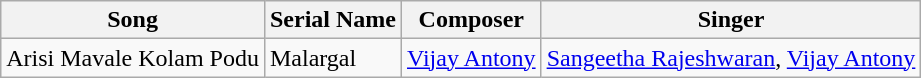<table class="wikitable">
<tr>
<th>Song</th>
<th>Serial Name</th>
<th>Composer</th>
<th>Singer</th>
</tr>
<tr>
<td>Arisi Mavale Kolam Podu</td>
<td>Malargal</td>
<td><a href='#'>Vijay Antony</a></td>
<td><a href='#'>Sangeetha Rajeshwaran</a>, <a href='#'>Vijay Antony</a></td>
</tr>
</table>
